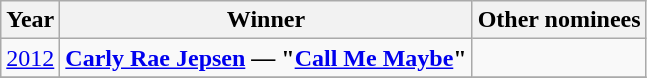<table class="wikitable">
<tr>
<th>Year</th>
<th>Winner</th>
<th>Other nominees</th>
</tr>
<tr>
<td><a href='#'>2012</a></td>
<td> <strong><a href='#'>Carly Rae Jepsen</a> — "<a href='#'>Call Me Maybe</a>"</strong></td>
<td></td>
</tr>
<tr>
</tr>
</table>
